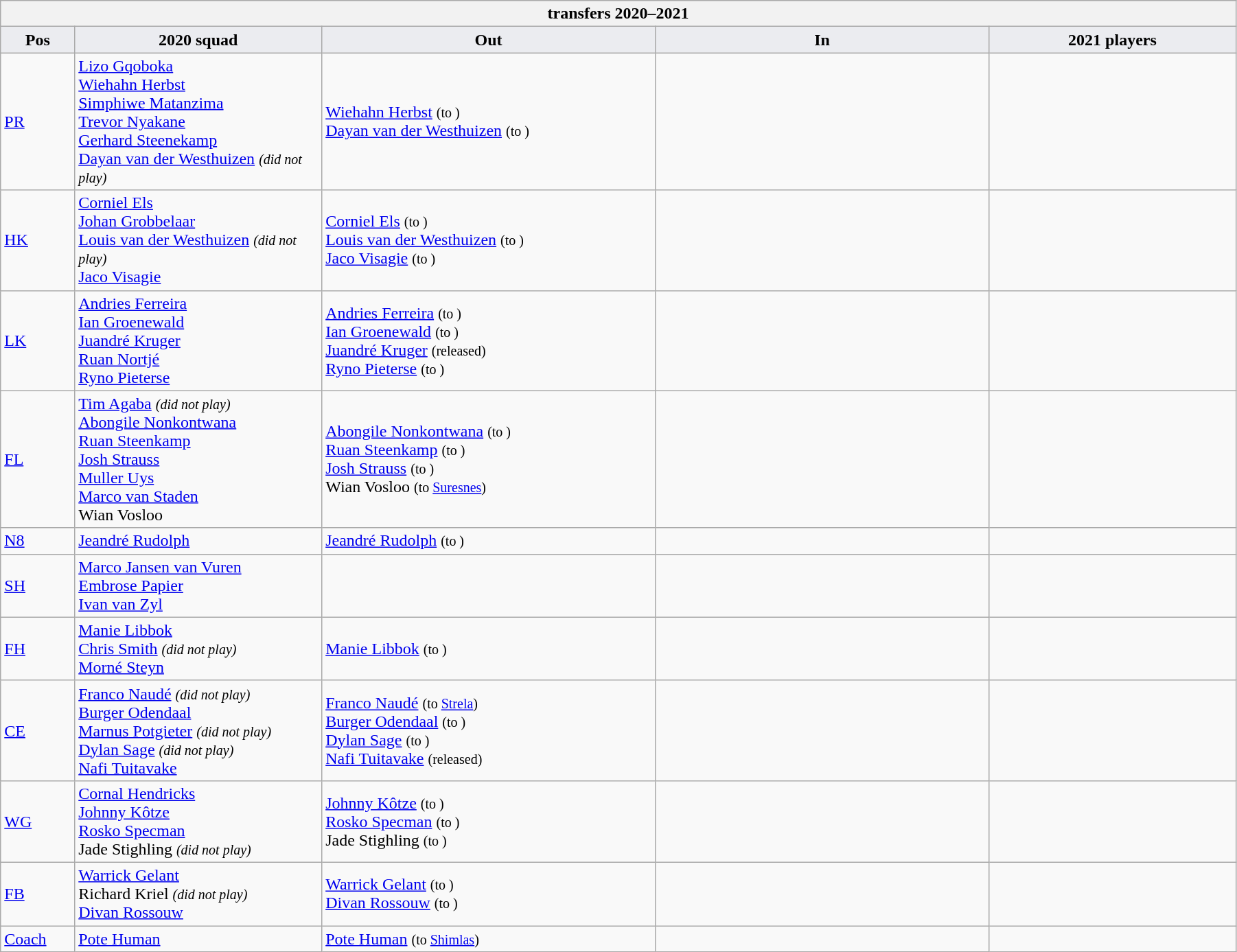<table class="wikitable" style="text-align: left; width:95%">
<tr>
<th colspan="100%"> transfers 2020–2021</th>
</tr>
<tr>
<th style="background:#ebecf0; width:6%;">Pos</th>
<th style="background:#ebecf0; width:20%;">2020 squad</th>
<th style="background:#ebecf0; width:27%;">Out</th>
<th style="background:#ebecf0; width:27%;">In</th>
<th style="background:#ebecf0; width:20%;">2021 players</th>
</tr>
<tr>
<td><a href='#'>PR</a></td>
<td> <a href='#'>Lizo Gqoboka</a> <br> <a href='#'>Wiehahn Herbst</a> <br> <a href='#'>Simphiwe Matanzima</a> <br> <a href='#'>Trevor Nyakane</a> <br> <a href='#'>Gerhard Steenekamp</a> <br> <a href='#'>Dayan van der Westhuizen</a> <small><em>(did not play)</em></small></td>
<td>  <a href='#'>Wiehahn Herbst</a> <small>(to )</small> <br>  <a href='#'>Dayan van der Westhuizen</a> <small>(to )</small></td>
<td> </td>
<td> </td>
</tr>
<tr>
<td><a href='#'>HK</a></td>
<td> <a href='#'>Corniel Els</a> <br> <a href='#'>Johan Grobbelaar</a> <br> <a href='#'>Louis van der Westhuizen</a> <small><em>(did not play)</em></small> <br> <a href='#'>Jaco Visagie</a></td>
<td>  <a href='#'>Corniel Els</a> <small>(to )</small> <br>  <a href='#'>Louis van der Westhuizen</a> <small>(to )</small> <br>  <a href='#'>Jaco Visagie</a> <small>(to )</small></td>
<td> </td>
<td> </td>
</tr>
<tr>
<td><a href='#'>LK</a></td>
<td> <a href='#'>Andries Ferreira</a> <br> <a href='#'>Ian Groenewald</a> <br> <a href='#'>Juandré Kruger</a> <br> <a href='#'>Ruan Nortjé</a> <br> <a href='#'>Ryno Pieterse</a></td>
<td>  <a href='#'>Andries Ferreira</a> <small>(to )</small> <br>  <a href='#'>Ian Groenewald</a> <small>(to )</small> <br>  <a href='#'>Juandré Kruger</a> <small>(released)</small> <br>  <a href='#'>Ryno Pieterse</a> <small>(to )</small></td>
<td> </td>
<td> </td>
</tr>
<tr>
<td><a href='#'>FL</a></td>
<td> <a href='#'>Tim Agaba</a> <small><em>(did not play)</em></small> <br> <a href='#'>Abongile Nonkontwana</a> <br> <a href='#'>Ruan Steenkamp</a> <br> <a href='#'>Josh Strauss</a> <br> <a href='#'>Muller Uys</a> <br> <a href='#'>Marco van Staden</a> <br> Wian Vosloo</td>
<td>  <a href='#'>Abongile Nonkontwana</a> <small>(to )</small> <br>  <a href='#'>Ruan Steenkamp</a> <small>(to )</small> <br>  <a href='#'>Josh Strauss</a> <small>(to )</small> <br>  Wian Vosloo <small>(to  <a href='#'>Suresnes</a>)</small></td>
<td> </td>
<td> </td>
</tr>
<tr>
<td><a href='#'>N8</a></td>
<td> <a href='#'>Jeandré Rudolph</a></td>
<td>  <a href='#'>Jeandré Rudolph</a> <small>(to )</small></td>
<td> </td>
<td> </td>
</tr>
<tr>
<td><a href='#'>SH</a></td>
<td> <a href='#'>Marco Jansen van Vuren</a> <br> <a href='#'>Embrose Papier</a> <br> <a href='#'>Ivan van Zyl</a></td>
<td></td>
<td> </td>
<td> </td>
</tr>
<tr>
<td><a href='#'>FH</a></td>
<td> <a href='#'>Manie Libbok</a> <br> <a href='#'>Chris Smith</a> <small><em>(did not play)</em></small> <br> <a href='#'>Morné Steyn</a></td>
<td>  <a href='#'>Manie Libbok</a> <small>(to )</small></td>
<td> </td>
<td> </td>
</tr>
<tr>
<td><a href='#'>CE</a></td>
<td> <a href='#'>Franco Naudé</a> <small><em>(did not play)</em></small> <br> <a href='#'>Burger Odendaal</a> <br> <a href='#'>Marnus Potgieter</a> <small><em>(did not play)</em></small> <br> <a href='#'>Dylan Sage</a> <small><em>(did not play)</em></small> <br> <a href='#'>Nafi Tuitavake</a></td>
<td>  <a href='#'>Franco Naudé</a> <small>(to  <a href='#'>Strela</a>)</small> <br>  <a href='#'>Burger Odendaal</a> <small>(to )</small> <br>  <a href='#'>Dylan Sage</a> <small>(to )</small> <br>  <a href='#'>Nafi Tuitavake</a> <small>(released)</small></td>
<td> </td>
<td> </td>
</tr>
<tr>
<td><a href='#'>WG</a></td>
<td> <a href='#'>Cornal Hendricks</a> <br> <a href='#'>Johnny Kôtze</a> <br> <a href='#'>Rosko Specman</a> <br> Jade Stighling <small><em>(did not play)</em></small></td>
<td>  <a href='#'>Johnny Kôtze</a> <small>(to )</small> <br>  <a href='#'>Rosko Specman</a> <small>(to )</small> <br>  Jade Stighling <small>(to )</small></td>
<td> </td>
<td> </td>
</tr>
<tr>
<td><a href='#'>FB</a></td>
<td> <a href='#'>Warrick Gelant</a> <br> Richard Kriel <small><em>(did not play)</em></small> <br> <a href='#'>Divan Rossouw</a></td>
<td>  <a href='#'>Warrick Gelant</a> <small>(to )</small> <br>  <a href='#'>Divan Rossouw</a> <small>(to )</small></td>
<td> </td>
<td> </td>
</tr>
<tr>
<td><a href='#'>Coach</a></td>
<td> <a href='#'>Pote Human</a></td>
<td>  <a href='#'>Pote Human</a> <small>(to <a href='#'>Shimlas</a>)</small></td>
<td> </td>
<td> </td>
</tr>
</table>
